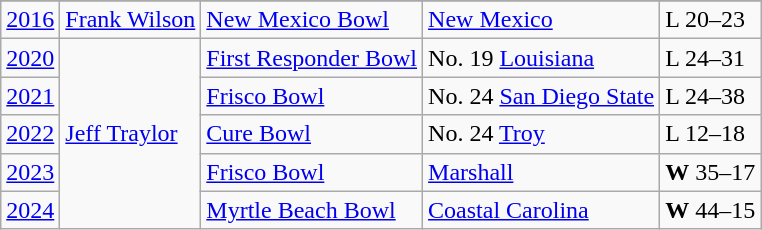<table class="wikitable">
<tr>
</tr>
<tr>
<td><a href='#'>2016</a></td>
<td><a href='#'>Frank Wilson</a></td>
<td><a href='#'>New Mexico Bowl</a></td>
<td><a href='#'>New Mexico</a></td>
<td>L 20–23</td>
</tr>
<tr>
<td><a href='#'>2020</a></td>
<td rowspan=5><a href='#'>Jeff Traylor</a></td>
<td><a href='#'>First Responder Bowl</a></td>
<td>No. 19 <a href='#'>Louisiana</a></td>
<td>L 24–31</td>
</tr>
<tr>
<td><a href='#'>2021</a></td>
<td><a href='#'>Frisco Bowl</a></td>
<td>No. 24 <a href='#'>San Diego State</a></td>
<td>L 24–38</td>
</tr>
<tr>
<td><a href='#'>2022</a></td>
<td><a href='#'>Cure Bowl</a></td>
<td>No. 24 <a href='#'>Troy</a></td>
<td>L 12–18</td>
</tr>
<tr>
<td><a href='#'>2023</a></td>
<td><a href='#'>Frisco Bowl</a></td>
<td><a href='#'>Marshall</a></td>
<td><strong>W</strong> 35–17</td>
</tr>
<tr>
<td><a href='#'>2024</a></td>
<td><a href='#'>Myrtle Beach Bowl</a></td>
<td><a href='#'>Coastal Carolina</a></td>
<td><strong>W</strong> 44–15</td>
</tr>
</table>
